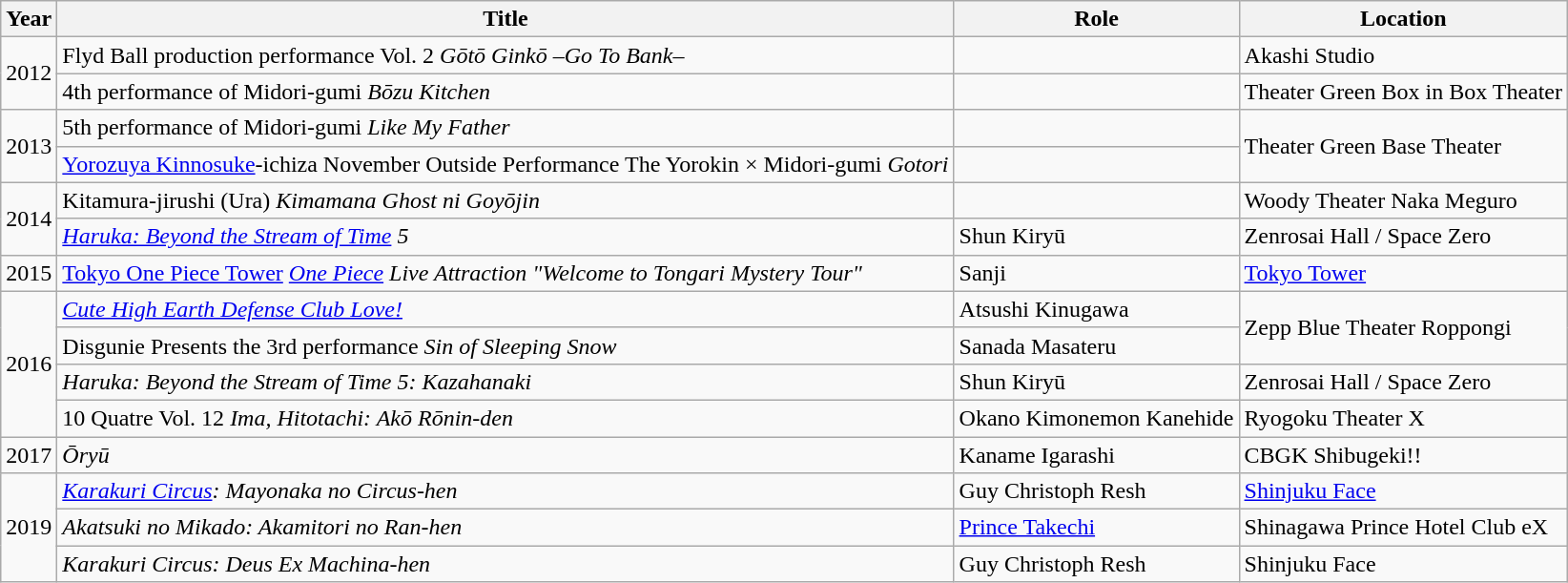<table class="wikitable">
<tr>
<th>Year</th>
<th>Title</th>
<th>Role</th>
<th>Location</th>
</tr>
<tr>
<td rowspan="2">2012</td>
<td>Flyd Ball production performance Vol. 2 <em>Gōtō Ginkō –Go To Bank–</em></td>
<td></td>
<td>Akashi Studio</td>
</tr>
<tr>
<td>4th performance of Midori-gumi <em>Bōzu Kitchen</em></td>
<td></td>
<td>Theater Green Box in Box Theater</td>
</tr>
<tr>
<td rowspan="2">2013</td>
<td>5th performance of Midori-gumi <em>Like My Father</em></td>
<td></td>
<td rowspan="2">Theater Green Base Theater</td>
</tr>
<tr>
<td><a href='#'>Yorozuya Kinnosuke</a>-ichiza November Outside Performance The Yorokin × Midori-gumi <em>Gotori</em></td>
<td></td>
</tr>
<tr>
<td rowspan="2">2014</td>
<td>Kitamura-jirushi (Ura) <em>Kimamana Ghost ni Goyōjin</em></td>
<td></td>
<td>Woody Theater Naka Meguro</td>
</tr>
<tr>
<td><em><a href='#'>Haruka: Beyond the Stream of Time</a> 5</em></td>
<td>Shun Kiryū</td>
<td>Zenrosai Hall / Space Zero</td>
</tr>
<tr>
<td>2015</td>
<td><a href='#'>Tokyo One Piece Tower</a> <em><a href='#'>One Piece</a> Live Attraction "Welcome to Tongari Mystery Tour"</em></td>
<td>Sanji</td>
<td><a href='#'>Tokyo Tower</a></td>
</tr>
<tr>
<td rowspan="4">2016</td>
<td><em><a href='#'>Cute High Earth Defense Club Love!</a></em></td>
<td>Atsushi Kinugawa</td>
<td rowspan="2">Zepp Blue Theater Roppongi</td>
</tr>
<tr>
<td>Disgunie Presents the 3rd performance <em>Sin of Sleeping Snow</em></td>
<td>Sanada Masateru</td>
</tr>
<tr>
<td><em>Haruka: Beyond the Stream of Time 5: Kazahanaki</em></td>
<td>Shun Kiryū</td>
<td>Zenrosai Hall / Space Zero</td>
</tr>
<tr>
<td>10 Quatre Vol. 12 <em>Ima, Hitotachi: Akō Rōnin-den</em></td>
<td>Okano Kimonemon Kanehide</td>
<td>Ryogoku Theater X</td>
</tr>
<tr>
<td>2017</td>
<td><em>Ōryū</em></td>
<td>Kaname Igarashi</td>
<td>CBGK Shibugeki!!</td>
</tr>
<tr>
<td rowspan="3">2019</td>
<td><em><a href='#'>Karakuri Circus</a>: Mayonaka no Circus-hen</em></td>
<td>Guy Christoph Resh</td>
<td><a href='#'>Shinjuku Face</a></td>
</tr>
<tr>
<td><em>Akatsuki no Mikado: Akamitori no Ran-hen</em></td>
<td><a href='#'>Prince Takechi</a></td>
<td>Shinagawa Prince Hotel Club eX</td>
</tr>
<tr>
<td><em>Karakuri Circus: Deus Ex Machina-hen</em></td>
<td>Guy Christoph Resh</td>
<td>Shinjuku Face</td>
</tr>
</table>
